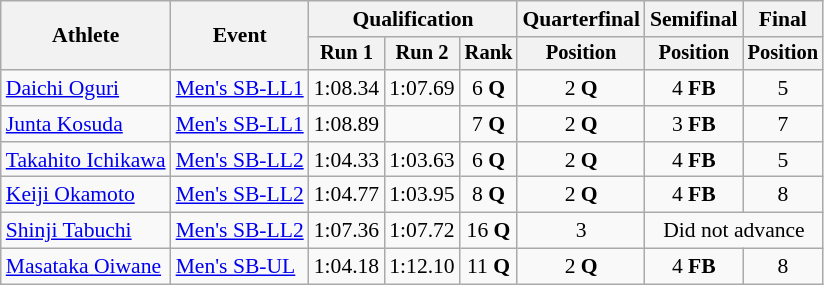<table class="wikitable" style="font-size:90%">
<tr>
<th rowspan="2">Athlete</th>
<th rowspan="2">Event</th>
<th colspan="3">Qualification</th>
<th>Quarterfinal</th>
<th>Semifinal</th>
<th>Final</th>
</tr>
<tr style=font-size:95%>
<th>Run 1</th>
<th>Run 2</th>
<th>Rank</th>
<th>Position</th>
<th>Position</th>
<th>Position</th>
</tr>
<tr align=center>
<td align=left><a href='#'>Daichi Oguri</a></td>
<td align=left><a href='#'>Men's SB-LL1</a></td>
<td>1:08.34</td>
<td>1:07.69</td>
<td>6 <strong>Q</strong></td>
<td>2 <strong>Q</strong></td>
<td>4 <strong>FB</strong></td>
<td>5</td>
</tr>
<tr align=center>
<td align=left><a href='#'>Junta Kosuda</a></td>
<td align=left><a href='#'>Men's SB-LL1</a></td>
<td>1:08.89</td>
<td></td>
<td>7 <strong>Q</strong></td>
<td>2 <strong>Q</strong></td>
<td>3 <strong>FB</strong></td>
<td>7</td>
</tr>
<tr align=center>
<td align=left><a href='#'>Takahito Ichikawa</a></td>
<td align=left><a href='#'>Men's SB-LL2</a></td>
<td>1:04.33</td>
<td>1:03.63</td>
<td>6 <strong>Q</strong></td>
<td>2 <strong>Q</strong></td>
<td>4 <strong>FB</strong></td>
<td>5</td>
</tr>
<tr align=center>
<td align=left><a href='#'>Keiji Okamoto</a></td>
<td align=left><a href='#'>Men's SB-LL2</a></td>
<td>1:04.77</td>
<td>1:03.95</td>
<td>8 <strong>Q</strong></td>
<td>2 <strong>Q</strong></td>
<td>4 <strong>FB</strong></td>
<td>8</td>
</tr>
<tr align=center>
<td align=left><a href='#'>Shinji Tabuchi</a></td>
<td align=left><a href='#'>Men's SB-LL2</a></td>
<td>1:07.36</td>
<td>1:07.72</td>
<td>16 <strong>Q</strong></td>
<td>3</td>
<td colspan="2">Did not advance</td>
</tr>
<tr align=center>
<td align=left><a href='#'>Masataka Oiwane</a></td>
<td align=left><a href='#'>Men's SB-UL</a></td>
<td>1:04.18</td>
<td>1:12.10</td>
<td>11 <strong>Q</strong></td>
<td>2 <strong>Q</strong></td>
<td>4 <strong>FB</strong></td>
<td>8</td>
</tr>
</table>
